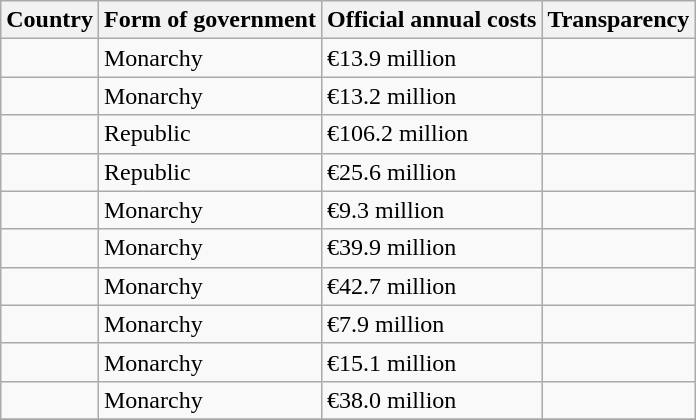<table class="wikitable sortable">
<tr>
<th>Country</th>
<th>Form of government</th>
<th>Official annual costs</th>
<th>Transparency</th>
</tr>
<tr>
<td></td>
<td>Monarchy</td>
<td>€13.9 million</td>
<td></td>
</tr>
<tr>
<td></td>
<td>Monarchy</td>
<td>€13.2 million</td>
<td></td>
</tr>
<tr>
<td></td>
<td>Republic</td>
<td>€106.2 million</td>
<td></td>
</tr>
<tr>
<td></td>
<td>Republic</td>
<td>€25.6 million</td>
<td></td>
</tr>
<tr>
<td></td>
<td>Monarchy</td>
<td>€9.3 million</td>
<td></td>
</tr>
<tr>
<td></td>
<td>Monarchy</td>
<td>€39.9 million</td>
<td></td>
</tr>
<tr>
<td></td>
<td>Monarchy</td>
<td>€42.7 million</td>
<td></td>
</tr>
<tr>
<td></td>
<td>Monarchy</td>
<td>€7.9 million</td>
<td></td>
</tr>
<tr>
<td></td>
<td>Monarchy</td>
<td>€15.1 million</td>
<td></td>
</tr>
<tr>
<td></td>
<td>Monarchy</td>
<td>€38.0 million</td>
<td></td>
</tr>
<tr>
</tr>
</table>
